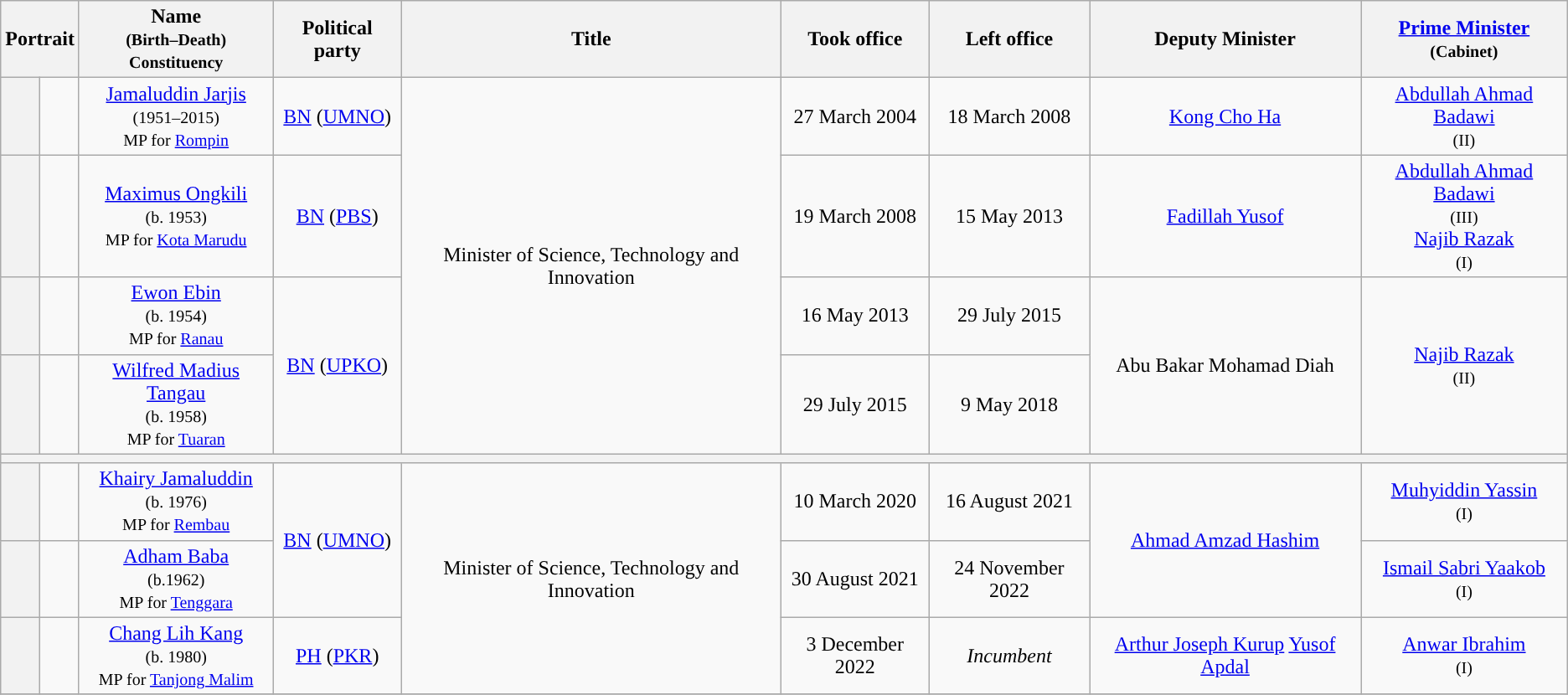<table class="wikitable" style="text-align:center;">
<tr>
<th colspan=2>Portrait</th>
<th>Name<br><small>(Birth–Death)<br>Constituency</small></th>
<th>Political party</th>
<th>Title</th>
<th>Took office</th>
<th>Left office</th>
<th>Deputy Minister</th>
<th><a href='#'>Prime Minister</a><br><small>(Cabinet)</small></th>
</tr>
<tr>
<th style="background:"></th>
<td></td>
<td><a href='#'>Jamaluddin Jarjis</a><br><small>(1951–2015)<br>MP for <a href='#'>Rompin</a></small></td>
<td><a href='#'>BN</a> (<a href='#'>UMNO</a>)</td>
<td rowspan=4>Minister of Science, Technology and Innovation</td>
<td>27 March 2004</td>
<td>18 March 2008</td>
<td><a href='#'>Kong Cho Ha</a></td>
<td><a href='#'>Abdullah Ahmad Badawi</a><br><small>(II)</small></td>
</tr>
<tr>
<th style="background:"></th>
<td></td>
<td><a href='#'>Maximus Ongkili</a><br><small>(b. 1953)<br>MP for <a href='#'>Kota Marudu</a></small></td>
<td><a href='#'>BN</a> (<a href='#'>PBS</a>)</td>
<td>19 March 2008</td>
<td>15 May 2013</td>
<td><a href='#'>Fadillah Yusof</a></td>
<td><a href='#'>Abdullah Ahmad Badawi</a><br><small>(III)</small><br><a href='#'>Najib Razak</a><br><small>(I)</small></td>
</tr>
<tr>
<th style="background:"></th>
<td></td>
<td><a href='#'>Ewon Ebin</a><br><small>(b. 1954)<br>MP for <a href='#'>Ranau</a></small></td>
<td rowspan=2><a href='#'>BN</a> (<a href='#'>UPKO</a>)</td>
<td>16 May 2013</td>
<td>29 July 2015</td>
<td rowspan="2">Abu Bakar Mohamad Diah</td>
<td rowspan="2"><a href='#'>Najib Razak</a><br><small>(II)</small></td>
</tr>
<tr>
<th style="background:"></th>
<td></td>
<td><a href='#'>Wilfred Madius Tangau</a><br><small>(b. 1958)<br>MP for <a href='#'>Tuaran</a></small></td>
<td>29 July 2015</td>
<td>9 May 2018</td>
</tr>
<tr>
<th colspan="9" bgcolor="cccccc"></th>
</tr>
<tr>
<th style="background:"></th>
<td></td>
<td><a href='#'>Khairy Jamaluddin</a><br><small>(b. 1976)<br>MP for <a href='#'>Rembau</a></small></td>
<td rowspan=2><a href='#'>BN</a> (<a href='#'>UMNO</a>)</td>
<td rowspan=3>Minister of Science, Technology and Innovation</td>
<td>10 March 2020</td>
<td>16 August 2021</td>
<td rowspan="2"><a href='#'>Ahmad Amzad Hashim</a></td>
<td><a href='#'>Muhyiddin Yassin</a><br><small>(I)</small></td>
</tr>
<tr>
<th style="background:"></th>
<td></td>
<td><a href='#'>Adham Baba</a><br><small>(b.1962)<br>MP for <a href='#'>Tenggara</a></small></td>
<td>30 August 2021</td>
<td>24 November 2022</td>
<td><a href='#'>Ismail Sabri Yaakob</a><br><small>(I)</small></td>
</tr>
<tr>
<th style="background:"></th>
<td></td>
<td><a href='#'>Chang Lih Kang</a><br><small>(b. 1980)<br>MP for <a href='#'>Tanjong Malim</a></small></td>
<td><a href='#'>PH</a> (<a href='#'>PKR</a>)</td>
<td>3 December 2022</td>
<td><em>Incumbent</em></td>
<td><a href='#'>Arthur Joseph Kurup</a>    <a href='#'>Yusof Apdal</a> </td>
<td><a href='#'>Anwar Ibrahim</a><br><small>(I)</small></td>
</tr>
<tr>
</tr>
</table>
